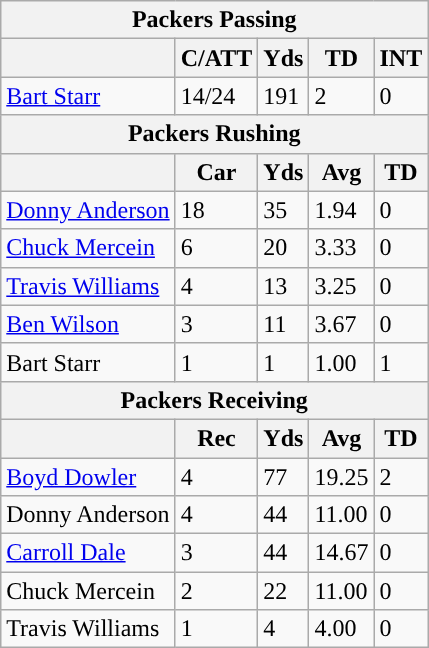<table class="wikitable">
<tr>
<th colspan="5">Packers Passing</th>
</tr>
<tr>
<th></th>
<th>C/ATT</th>
<th>Yds</th>
<th>TD</th>
<th>INT</th>
</tr>
<tr>
<td><a href='#'>Bart Starr</a></td>
<td>14/24</td>
<td>191</td>
<td>2</td>
<td>0</td>
</tr>
<tr>
<th colspan="5">Packers Rushing</th>
</tr>
<tr>
<th></th>
<th>Car</th>
<th>Yds</th>
<th>Avg</th>
<th>TD</th>
</tr>
<tr>
<td><a href='#'>Donny Anderson</a></td>
<td>18</td>
<td>35</td>
<td>1.94</td>
<td>0</td>
</tr>
<tr>
<td><a href='#'>Chuck Mercein</a></td>
<td>6</td>
<td>20</td>
<td>3.33</td>
<td>0</td>
</tr>
<tr>
<td><a href='#'>Travis Williams</a></td>
<td>4</td>
<td>13</td>
<td>3.25</td>
<td>0</td>
</tr>
<tr>
<td><a href='#'>Ben Wilson</a></td>
<td>3</td>
<td>11</td>
<td>3.67</td>
<td>0</td>
</tr>
<tr>
<td>Bart Starr</td>
<td>1</td>
<td>1</td>
<td>1.00</td>
<td>1</td>
</tr>
<tr>
<th colspan="5">Packers Receiving</th>
</tr>
<tr>
<th></th>
<th>Rec</th>
<th>Yds</th>
<th>Avg</th>
<th>TD</th>
</tr>
<tr>
<td><a href='#'>Boyd Dowler</a></td>
<td>4</td>
<td>77</td>
<td>19.25</td>
<td>2</td>
</tr>
<tr>
<td>Donny Anderson</td>
<td>4</td>
<td>44</td>
<td>11.00</td>
<td>0</td>
</tr>
<tr>
<td><a href='#'>Carroll Dale</a></td>
<td>3</td>
<td>44</td>
<td>14.67</td>
<td>0</td>
</tr>
<tr>
<td>Chuck Mercein</td>
<td>2</td>
<td>22</td>
<td>11.00</td>
<td>0</td>
</tr>
<tr>
<td>Travis Williams</td>
<td>1</td>
<td>4</td>
<td>4.00</td>
<td>0</td>
</tr>
</table>
